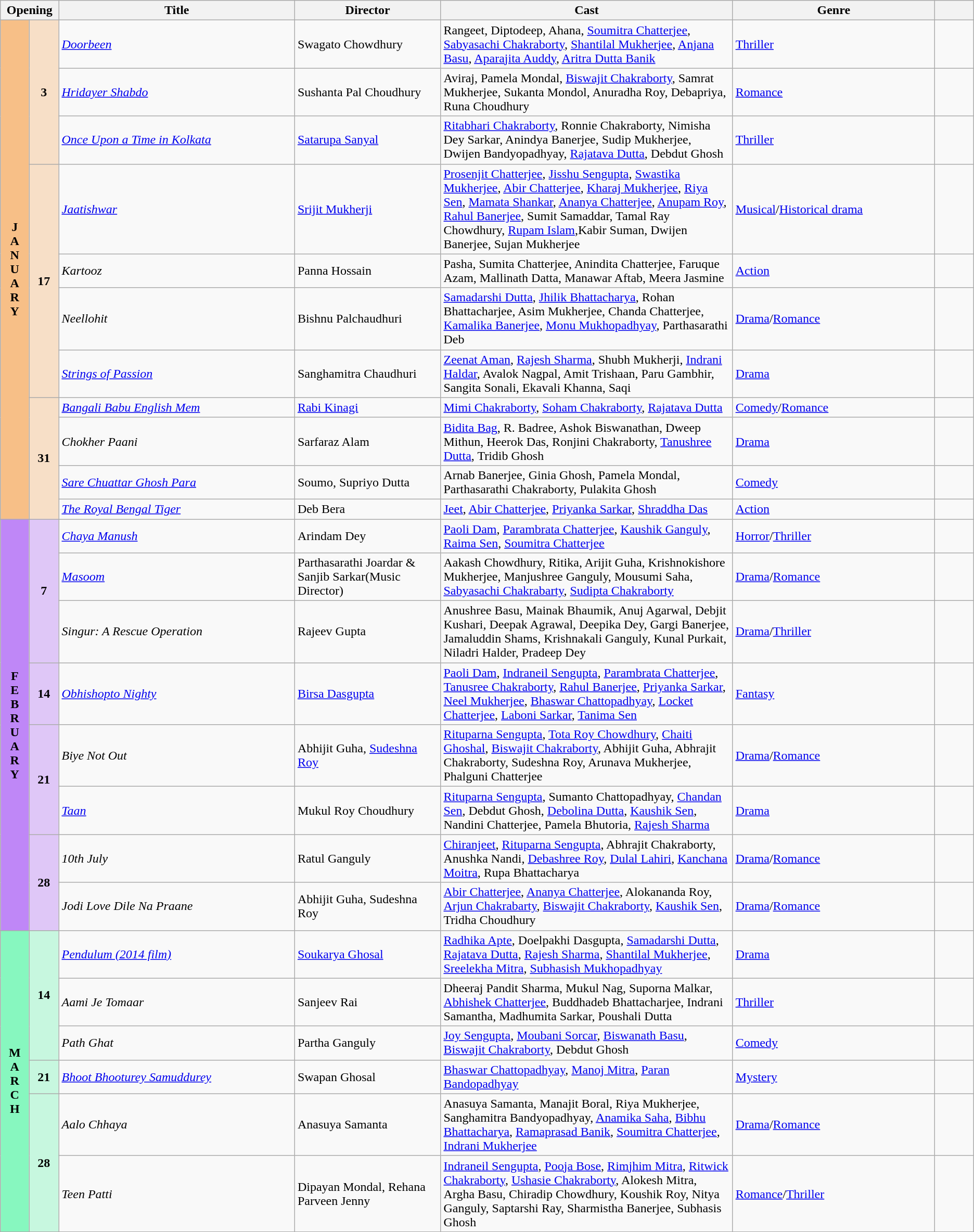<table class="wikitable sortable">
<tr>
<th colspan="2" style="width:6%;"><strong>Opening</strong></th>
<th>Title</th>
<th style="width:15%;">Director</th>
<th style="width:30%;">Cast</th>
<th>Genre</th>
<th style="width:4%;"></th>
</tr>
<tr>
<td rowspan="11" style="text-align:center; background:#f7bf87; textcolor:#000;"><strong>J<br>A<br>N<br>U<br>A<br>R<br>Y</strong></td>
<td rowspan="3" style="text-align:center; background:#f7dfc7; textcolor:#000;"><strong>3</strong></td>
<td><em><a href='#'>Doorbeen</a></em></td>
<td>Swagato Chowdhury</td>
<td>Rangeet, Diptodeep, Ahana, <a href='#'>Soumitra Chatterjee</a>, <a href='#'>Sabyasachi Chakraborty</a>, <a href='#'>Shantilal Mukherjee</a>, <a href='#'>Anjana Basu</a>, <a href='#'>Aparajita Auddy</a>, <a href='#'>Aritra Dutta Banik</a></td>
<td><a href='#'>Thriller</a></td>
<td></td>
</tr>
<tr>
<td><em><a href='#'>Hridayer Shabdo</a></em></td>
<td>Sushanta Pal Choudhury</td>
<td>Aviraj, Pamela Mondal, <a href='#'>Biswajit Chakraborty</a>, Samrat Mukherjee, Sukanta Mondol, Anuradha Roy, Debapriya, Runa Choudhury</td>
<td><a href='#'>Romance</a></td>
<td></td>
</tr>
<tr>
<td><em><a href='#'>Once Upon a Time in Kolkata</a></em></td>
<td><a href='#'>Satarupa Sanyal</a></td>
<td><a href='#'>Ritabhari Chakraborty</a>, Ronnie Chakraborty, Nimisha Dey Sarkar, Anindya Banerjee, Sudip Mukherjee, Dwijen Bandyopadhyay, <a href='#'>Rajatava Dutta</a>, Debdut Ghosh</td>
<td><a href='#'>Thriller</a></td>
<td></td>
</tr>
<tr>
<td rowspan="4" style="text-align:center; background:#f7dfc7; textcolor:#000;"><strong>17</strong></td>
<td><em><a href='#'>Jaatishwar</a></em></td>
<td><a href='#'>Srijit Mukherji</a></td>
<td><a href='#'>Prosenjit Chatterjee</a>, <a href='#'>Jisshu Sengupta</a>, <a href='#'>Swastika Mukherjee</a>, <a href='#'>Abir Chatterjee</a>, <a href='#'>Kharaj Mukherjee</a>, <a href='#'>Riya Sen</a>, <a href='#'>Mamata Shankar</a>, <a href='#'>Ananya Chatterjee</a>, <a href='#'>Anupam Roy</a>, <a href='#'>Rahul Banerjee</a>, Sumit Samaddar, Tamal Ray Chowdhury, <a href='#'>Rupam Islam</a>,Kabir Suman, Dwijen Banerjee, Sujan Mukherjee</td>
<td><a href='#'>Musical</a>/<a href='#'>Historical drama</a></td>
<td></td>
</tr>
<tr>
<td><em>Kartooz</em></td>
<td>Panna Hossain</td>
<td>Pasha, Sumita Chatterjee, Anindita Chatterjee, Faruque Azam, Mallinath Datta, Manawar Aftab, Meera Jasmine</td>
<td><a href='#'>Action</a></td>
<td></td>
</tr>
<tr>
<td><em>Neellohit</em></td>
<td>Bishnu Palchaudhuri</td>
<td><a href='#'>Samadarshi Dutta</a>, <a href='#'>Jhilik Bhattacharya</a>, Rohan Bhattacharjee, Asim Mukherjee, Chanda Chatterjee, <a href='#'>Kamalika Banerjee</a>, <a href='#'>Monu Mukhopadhyay</a>, Parthasarathi Deb</td>
<td><a href='#'>Drama</a>/<a href='#'>Romance</a></td>
<td></td>
</tr>
<tr>
<td><em><a href='#'>Strings of Passion</a></em></td>
<td>Sanghamitra Chaudhuri</td>
<td><a href='#'>Zeenat Aman</a>, <a href='#'>Rajesh Sharma</a>, Shubh Mukherji, <a href='#'>Indrani Haldar</a>, Avalok Nagpal, Amit Trishaan, Paru Gambhir, Sangita Sonali, Ekavali Khanna, Saqi</td>
<td><a href='#'>Drama</a></td>
<td></td>
</tr>
<tr>
<td rowspan="4" style="text-align:center; background:#f7dfc7; textcolor:#000;"><strong>31</strong></td>
<td><em><a href='#'>Bangali Babu English Mem</a></em></td>
<td><a href='#'>Rabi Kinagi</a></td>
<td><a href='#'>Mimi Chakraborty</a>, <a href='#'>Soham Chakraborty</a>, <a href='#'>Rajatava Dutta</a></td>
<td><a href='#'>Comedy</a>/<a href='#'>Romance</a></td>
<td></td>
</tr>
<tr>
<td><em>Chokher Paani</em></td>
<td>Sarfaraz Alam</td>
<td><a href='#'>Bidita Bag</a>, R. Badree, Ashok Biswanathan, Dweep Mithun, Heerok Das, Ronjini Chakraborty, <a href='#'>Tanushree Dutta</a>, Tridib Ghosh</td>
<td><a href='#'>Drama</a></td>
<td></td>
</tr>
<tr>
<td><em><a href='#'>Sare Chuattar Ghosh Para</a></em></td>
<td>Soumo, Supriyo Dutta</td>
<td>Arnab Banerjee, Ginia Ghosh, Pamela Mondal, Parthasarathi Chakraborty, Pulakita Ghosh</td>
<td><a href='#'>Comedy</a></td>
<td></td>
</tr>
<tr>
<td><em><a href='#'>The Royal Bengal Tiger</a></em></td>
<td>Deb Bera</td>
<td><a href='#'>Jeet</a>, <a href='#'>Abir Chatterjee</a>, <a href='#'>Priyanka Sarkar</a>, <a href='#'>Shraddha Das</a></td>
<td><a href='#'>Action</a></td>
<td></td>
</tr>
<tr>
<td rowspan="8" style="text-align:center; background:#bf87f7; textcolor:#000;"><strong>F<br>E<br>B<br>R<br>U<br>A<br>R<br>Y</strong></td>
<td rowspan="3" style="text-align:center; background:#dfc7f7; textcolor:#000;"><strong>7</strong></td>
<td><em><a href='#'>Chaya Manush</a></em></td>
<td>Arindam Dey</td>
<td><a href='#'>Paoli Dam</a>, <a href='#'>Parambrata Chatterjee</a>, <a href='#'>Kaushik Ganguly</a>, <a href='#'>Raima Sen</a>, <a href='#'>Soumitra Chatterjee</a></td>
<td><a href='#'>Horror</a>/<a href='#'>Thriller</a></td>
<td></td>
</tr>
<tr>
<td><em><a href='#'>Masoom</a></em></td>
<td>Parthasarathi Joardar & Sanjib Sarkar(Music Director)</td>
<td>Aakash Chowdhury, Ritika, Arijit Guha, Krishnokishore Mukherjee, Manjushree Ganguly, Mousumi Saha, <a href='#'>Sabyasachi Chakrabarty</a>, <a href='#'>Sudipta Chakraborty</a></td>
<td><a href='#'>Drama</a>/<a href='#'>Romance</a></td>
<td></td>
</tr>
<tr>
<td><em>Singur: A Rescue Operation</em></td>
<td>Rajeev Gupta</td>
<td>Anushree Basu, Mainak Bhaumik, Anuj Agarwal, Debjit Kushari, Deepak Agrawal, Deepika Dey, Gargi Banerjee, Jamaluddin Shams, Krishnakali Ganguly, Kunal Purkait, Niladri Halder, Pradeep Dey</td>
<td><a href='#'>Drama</a>/<a href='#'>Thriller</a></td>
<td></td>
</tr>
<tr>
<td rowspan="1" style="text-align:center; background:#dfc7f7; textcolor:#000;"><strong>14</strong></td>
<td><em><a href='#'>Obhishopto Nighty</a></em></td>
<td><a href='#'>Birsa Dasgupta</a></td>
<td><a href='#'>Paoli Dam</a>, <a href='#'>Indraneil Sengupta</a>, <a href='#'>Parambrata Chatterjee</a>, <a href='#'>Tanusree Chakraborty</a>, <a href='#'>Rahul Banerjee</a>, <a href='#'>Priyanka Sarkar</a>, <a href='#'>Neel Mukherjee</a>, <a href='#'>Bhaswar Chattopadhyay</a>, <a href='#'>Locket Chatterjee</a>, <a href='#'>Laboni Sarkar</a>, <a href='#'>Tanima Sen</a></td>
<td><a href='#'>Fantasy</a></td>
<td></td>
</tr>
<tr>
<td rowspan="2" style="text-align:center; background:#dfc7f7; textcolor:#000;"><strong>21</strong></td>
<td><em>Biye Not Out</em></td>
<td>Abhijit Guha, <a href='#'>Sudeshna Roy</a></td>
<td><a href='#'>Rituparna Sengupta</a>, <a href='#'>Tota Roy Chowdhury</a>, <a href='#'>Chaiti Ghoshal</a>, <a href='#'>Biswajit Chakraborty</a>, Abhijit Guha, Abhrajit Chakraborty, Sudeshna Roy, Arunava Mukherjee, Phalguni Chatterjee</td>
<td><a href='#'>Drama</a>/<a href='#'>Romance</a></td>
<td></td>
</tr>
<tr>
<td><em><a href='#'>Taan</a></em></td>
<td>Mukul Roy Choudhury</td>
<td><a href='#'>Rituparna Sengupta</a>, Sumanto Chattopadhyay, <a href='#'>Chandan Sen</a>, Debdut Ghosh, <a href='#'>Debolina Dutta</a>, <a href='#'>Kaushik Sen</a>, Nandini Chatterjee, Pamela Bhutoria, <a href='#'>Rajesh Sharma</a></td>
<td><a href='#'>Drama</a></td>
<td></td>
</tr>
<tr>
<td rowspan="2" style="text-align:center; background:#dfc7f7; textcolor:#000;"><strong>28</strong></td>
<td><em>10th July</em></td>
<td>Ratul Ganguly</td>
<td><a href='#'>Chiranjeet</a>, <a href='#'>Rituparna Sengupta</a>, Abhrajit Chakraborty, Anushka Nandi, <a href='#'>Debashree Roy</a>, <a href='#'>Dulal Lahiri</a>, <a href='#'>Kanchana Moitra</a>, Rupa Bhattacharya</td>
<td><a href='#'>Drama</a>/<a href='#'>Romance</a></td>
<td></td>
</tr>
<tr>
<td><em>Jodi Love Dile Na Praane</em></td>
<td>Abhijit Guha, Sudeshna Roy</td>
<td><a href='#'>Abir Chatterjee</a>, <a href='#'>Ananya Chatterjee</a>, Alokananda Roy, <a href='#'>Arjun Chakrabarty</a>, <a href='#'>Biswajit Chakraborty</a>, <a href='#'>Kaushik Sen</a>, Tridha Choudhury</td>
<td><a href='#'>Drama</a>/<a href='#'>Romance</a></td>
<td></td>
</tr>
<tr>
<td rowspan="6" style="text-align:center; background:#87f7bf; textcolor:#000;"><strong>M<br>A<br>R<br>C<br>H</strong></td>
<td rowspan="3" style="text-align:center; background:#c7f7df; textcolor:#000;"><strong>14</strong></td>
<td><em><a href='#'>Pendulum (2014 film)</a></em></td>
<td><a href='#'>Soukarya Ghosal</a></td>
<td><a href='#'>Radhika Apte</a>, Doelpakhi Dasgupta, <a href='#'>Samadarshi Dutta</a>, <a href='#'>Rajatava Dutta</a>, <a href='#'>Rajesh Sharma</a>, <a href='#'>Shantilal Mukherjee</a>, <a href='#'>Sreelekha Mitra</a>, <a href='#'>Subhasish Mukhopadhyay</a></td>
<td><a href='#'>Drama</a></td>
<td></td>
</tr>
<tr>
<td><em>Aami Je Tomaar</em></td>
<td>Sanjeev Rai</td>
<td>Dheeraj Pandit Sharma, Mukul Nag, Suporna Malkar, <a href='#'>Abhishek Chatterjee</a>, Buddhadeb Bhattacharjee, Indrani Samantha, Madhumita Sarkar, Poushali Dutta</td>
<td><a href='#'>Thriller</a></td>
<td></td>
</tr>
<tr>
<td><em>Path Ghat</em></td>
<td>Partha Ganguly</td>
<td><a href='#'>Joy Sengupta</a>, <a href='#'>Moubani Sorcar</a>, <a href='#'>Biswanath Basu</a>, <a href='#'>Biswajit Chakraborty</a>, Debdut Ghosh</td>
<td><a href='#'>Comedy</a></td>
<td></td>
</tr>
<tr>
<td rowspan="1" style="text-align:center; background:#c7f7df; textcolor:#000;"><strong>21</strong></td>
<td><em><a href='#'>Bhoot Bhooturey Samuddurey</a></em></td>
<td>Swapan Ghosal</td>
<td><a href='#'>Bhaswar Chattopadhyay</a>, <a href='#'>Manoj Mitra</a>, <a href='#'>Paran Bandopadhyay</a></td>
<td><a href='#'>Mystery</a></td>
<td></td>
</tr>
<tr>
<td rowspan="2" style="text-align:center; background:#c7f7df; textcolor:#000;"><strong>28</strong></td>
<td><em>Aalo Chhaya</em></td>
<td>Anasuya Samanta</td>
<td>Anasuya Samanta, Manajit Boral, Riya Mukherjee, Sanghamitra Bandyopadhyay, <a href='#'>Anamika Saha</a>, <a href='#'>Bibhu Bhattacharya</a>, <a href='#'>Ramaprasad Banik</a>, <a href='#'>Soumitra Chatterjee</a>, <a href='#'>Indrani Mukherjee</a></td>
<td><a href='#'>Drama</a>/<a href='#'>Romance</a></td>
<td></td>
</tr>
<tr>
<td><em>Teen Patti</em></td>
<td>Dipayan Mondal, Rehana Parveen Jenny</td>
<td><a href='#'>Indraneil Sengupta</a>, <a href='#'>Pooja Bose</a>, <a href='#'>Rimjhim Mitra</a>, <a href='#'>Ritwick Chakraborty</a>, <a href='#'>Ushasie Chakraborty</a>, Alokesh Mitra, Argha Basu, Chiradip Chowdhury, Koushik Roy, Nitya Ganguly, Saptarshi Ray, Sharmistha Banerjee, Subhasis Ghosh</td>
<td><a href='#'>Romance</a>/<a href='#'>Thriller</a></td>
<td></td>
</tr>
</table>
